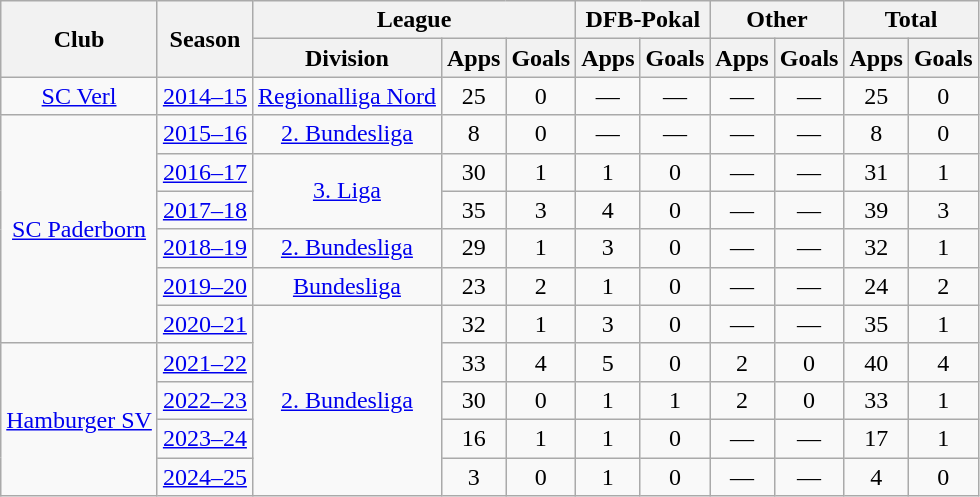<table class="wikitable" style="text-align:center">
<tr>
<th rowspan="2">Club</th>
<th rowspan="2">Season</th>
<th colspan="3">League</th>
<th colspan="2">DFB-Pokal</th>
<th colspan="2">Other</th>
<th colspan="2">Total</th>
</tr>
<tr>
<th>Division</th>
<th>Apps</th>
<th>Goals</th>
<th>Apps</th>
<th>Goals</th>
<th>Apps</th>
<th>Goals</th>
<th>Apps</th>
<th>Goals</th>
</tr>
<tr>
<td><a href='#'>SC Verl</a></td>
<td><a href='#'>2014–15</a></td>
<td><a href='#'>Regionalliga Nord</a></td>
<td>25</td>
<td>0</td>
<td>—</td>
<td>—</td>
<td>—</td>
<td>—</td>
<td>25</td>
<td>0</td>
</tr>
<tr>
<td rowspan="6"><a href='#'>SC Paderborn</a></td>
<td><a href='#'>2015–16</a></td>
<td><a href='#'>2. Bundesliga</a></td>
<td>8</td>
<td>0</td>
<td>—</td>
<td>—</td>
<td>—</td>
<td>—</td>
<td>8</td>
<td>0</td>
</tr>
<tr>
<td><a href='#'>2016–17</a></td>
<td rowspan="2"><a href='#'>3. Liga</a></td>
<td>30</td>
<td>1</td>
<td>1</td>
<td>0</td>
<td>—</td>
<td>—</td>
<td>31</td>
<td>1</td>
</tr>
<tr>
<td><a href='#'>2017–18</a></td>
<td>35</td>
<td>3</td>
<td>4</td>
<td>0</td>
<td>—</td>
<td>—</td>
<td>39</td>
<td>3</td>
</tr>
<tr>
<td><a href='#'>2018–19</a></td>
<td><a href='#'>2. Bundesliga</a></td>
<td>29</td>
<td>1</td>
<td>3</td>
<td>0</td>
<td>—</td>
<td>—</td>
<td>32</td>
<td>1</td>
</tr>
<tr>
<td><a href='#'>2019–20</a></td>
<td><a href='#'>Bundesliga</a></td>
<td>23</td>
<td>2</td>
<td>1</td>
<td>0</td>
<td>—</td>
<td>—</td>
<td>24</td>
<td>2</td>
</tr>
<tr>
<td><a href='#'>2020–21</a></td>
<td rowspan="5"><a href='#'>2. Bundesliga</a></td>
<td>32</td>
<td>1</td>
<td>3</td>
<td>0</td>
<td>—</td>
<td>—</td>
<td>35</td>
<td>1</td>
</tr>
<tr>
<td rowspan="4"><a href='#'>Hamburger SV</a></td>
<td><a href='#'>2021–22</a></td>
<td>33</td>
<td>4</td>
<td>5</td>
<td>0</td>
<td>2</td>
<td>0</td>
<td>40</td>
<td>4</td>
</tr>
<tr>
<td><a href='#'>2022–23</a></td>
<td>30</td>
<td>0</td>
<td>1</td>
<td>1</td>
<td>2</td>
<td>0</td>
<td>33</td>
<td>1</td>
</tr>
<tr>
<td><a href='#'>2023–24</a></td>
<td>16</td>
<td>1</td>
<td>1</td>
<td>0</td>
<td>—</td>
<td>—</td>
<td>17</td>
<td>1</td>
</tr>
<tr>
<td><a href='#'>2024–25</a></td>
<td>3</td>
<td>0</td>
<td>1</td>
<td>0</td>
<td>—</td>
<td>—</td>
<td>4</td>
<td>0</td>
</tr>
</table>
